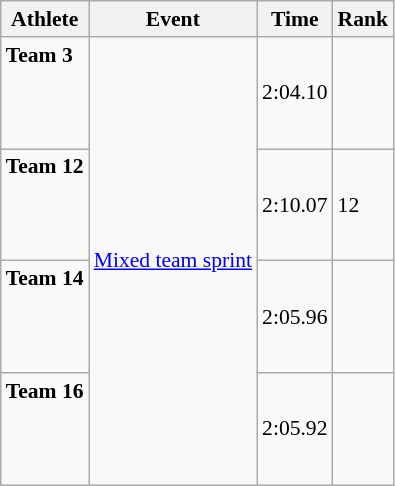<table class="wikitable" style="font-size:90%">
<tr>
<th>Athlete</th>
<th>Event</th>
<th>Time</th>
<th>Rank</th>
</tr>
<tr align=center>
<td align=left><strong>Team 3</strong><br><small><strong><br><br><br></strong></small></td>
<td align=left rowspan=4><a href='#'>Mixed team sprint</a></td>
<td>2:04.10</td>
<td></td>
</tr>
<tr>
<td align=left><strong>Team 12</strong><br><br><br><br></td>
<td>2:10.07</td>
<td>12</td>
</tr>
<tr align=center>
<td align=left><strong>Team 14</strong><br><small><strong><br><br><br></strong></small></td>
<td>2:05.96</td>
<td></td>
</tr>
<tr align=center>
<td align=left><strong>Team 16</strong><br><small><strong><br><br><br></strong></small></td>
<td>2:05.92</td>
<td></td>
</tr>
</table>
